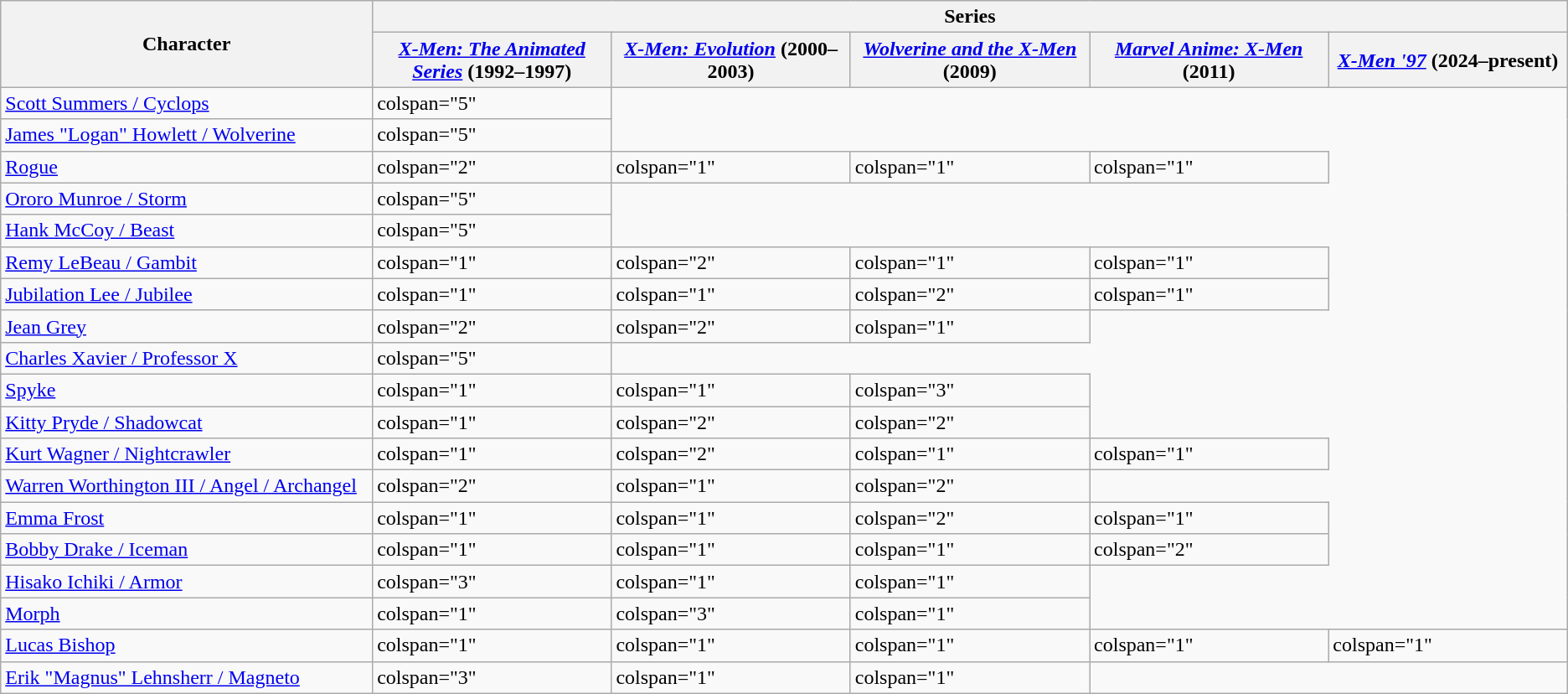<table class="wikitable">
<tr>
<th rowspan="2" style="width:14%;">Character</th>
<th colspan="5">Series</th>
</tr>
<tr>
<th style="width:9%;"><em><a href='#'>X-Men: The Animated Series</a></em> (1992–1997)</th>
<th style="width:9%;"><em><a href='#'>X-Men: Evolution</a></em> (2000–2003)</th>
<th style="width:9%;"><em><a href='#'>Wolverine and the X-Men</a></em> (2009)</th>
<th style="width:9%;"><em><a href='#'>Marvel Anime: X-Men</a></em> (2011)</th>
<th style="width:9%;"><em><a href='#'>X-Men '97</a></em> (2024–present)</th>
</tr>
<tr>
<td><a href='#'>Scott Summers / Cyclops</a></td>
<td>colspan="5" </td>
</tr>
<tr>
<td><a href='#'>James "Logan" Howlett / Wolverine</a></td>
<td>colspan="5" </td>
</tr>
<tr>
<td><a href='#'>Rogue</a></td>
<td>colspan="2" </td>
<td>colspan="1" </td>
<td>colspan="1" </td>
<td>colspan="1" </td>
</tr>
<tr>
<td><a href='#'>Ororo Munroe / Storm</a></td>
<td>colspan="5" </td>
</tr>
<tr>
<td><a href='#'>Hank McCoy / Beast</a></td>
<td>colspan="5" </td>
</tr>
<tr>
<td><a href='#'>Remy LeBeau / Gambit</a></td>
<td>colspan="1" </td>
<td>colspan="2" </td>
<td>colspan="1" </td>
<td>colspan="1" </td>
</tr>
<tr>
<td><a href='#'>Jubilation Lee / Jubilee</a></td>
<td>colspan="1" </td>
<td>colspan="1" </td>
<td>colspan="2" </td>
<td>colspan="1" </td>
</tr>
<tr>
<td><a href='#'>Jean Grey</a></td>
<td>colspan="2" </td>
<td>colspan="2" </td>
<td>colspan="1" </td>
</tr>
<tr>
<td><a href='#'>Charles Xavier / Professor X</a></td>
<td>colspan="5" </td>
</tr>
<tr>
<td><a href='#'>Spyke</a></td>
<td>colspan="1" </td>
<td>colspan="1" </td>
<td>colspan="3" </td>
</tr>
<tr>
<td><a href='#'>Kitty Pryde / Shadowcat</a></td>
<td>colspan="1" </td>
<td>colspan="2" </td>
<td>colspan="2" </td>
</tr>
<tr>
<td><a href='#'>Kurt Wagner / Nightcrawler</a></td>
<td>colspan="1" </td>
<td>colspan="2" </td>
<td>colspan="1" </td>
<td>colspan="1" </td>
</tr>
<tr>
<td><a href='#'>Warren Worthington III / Angel / Archangel</a></td>
<td>colspan="2" </td>
<td>colspan="1" </td>
<td>colspan="2" </td>
</tr>
<tr>
<td><a href='#'>Emma Frost</a></td>
<td>colspan="1" </td>
<td>colspan="1" </td>
<td>colspan="2" </td>
<td>colspan="1" </td>
</tr>
<tr>
<td><a href='#'>Bobby Drake / Iceman</a></td>
<td>colspan="1" </td>
<td>colspan="1" </td>
<td>colspan="1" </td>
<td>colspan="2" </td>
</tr>
<tr>
<td><a href='#'>Hisako Ichiki / Armor</a></td>
<td>colspan="3" </td>
<td>colspan="1" </td>
<td>colspan="1" </td>
</tr>
<tr>
<td><a href='#'>Morph</a></td>
<td>colspan="1" </td>
<td>colspan="3" </td>
<td>colspan="1" </td>
</tr>
<tr>
<td><a href='#'>Lucas Bishop</a></td>
<td>colspan="1" </td>
<td>colspan="1" </td>
<td>colspan="1" </td>
<td>colspan="1" </td>
<td>colspan="1" </td>
</tr>
<tr>
<td><a href='#'>Erik "Magnus" Lehnsherr / Magneto</a></td>
<td>colspan="3" </td>
<td>colspan="1" </td>
<td>colspan="1" </td>
</tr>
</table>
